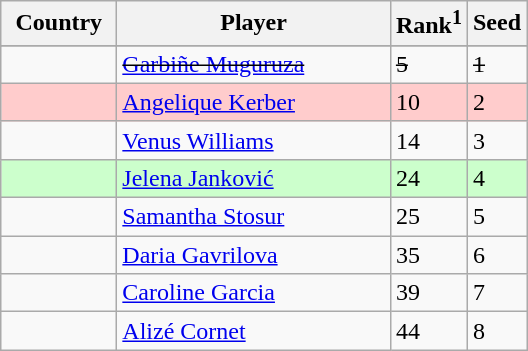<table class="sortable wikitable">
<tr>
<th width="70">Country</th>
<th width="175">Player</th>
<th>Rank<sup>1</sup></th>
<th>Seed</th>
</tr>
<tr>
</tr>
<tr>
<td><s></s></td>
<td><s><a href='#'>Garbiñe Muguruza</a></s></td>
<td><s>5</s></td>
<td><s>1</s></td>
</tr>
<tr style="background:#fcc;">
<td></td>
<td><a href='#'>Angelique Kerber</a></td>
<td>10</td>
<td>2</td>
</tr>
<tr>
<td></td>
<td><a href='#'>Venus Williams</a></td>
<td>14</td>
<td>3</td>
</tr>
<tr style="background:#cfc;">
<td></td>
<td><a href='#'>Jelena Janković</a></td>
<td>24</td>
<td>4</td>
</tr>
<tr>
<td></td>
<td><a href='#'>Samantha Stosur</a></td>
<td>25</td>
<td>5</td>
</tr>
<tr>
<td></td>
<td><a href='#'>Daria Gavrilova</a></td>
<td>35</td>
<td>6</td>
</tr>
<tr>
<td></td>
<td><a href='#'>Caroline Garcia</a></td>
<td>39</td>
<td>7</td>
</tr>
<tr>
<td></td>
<td><a href='#'>Alizé Cornet</a></td>
<td>44</td>
<td>8</td>
</tr>
</table>
